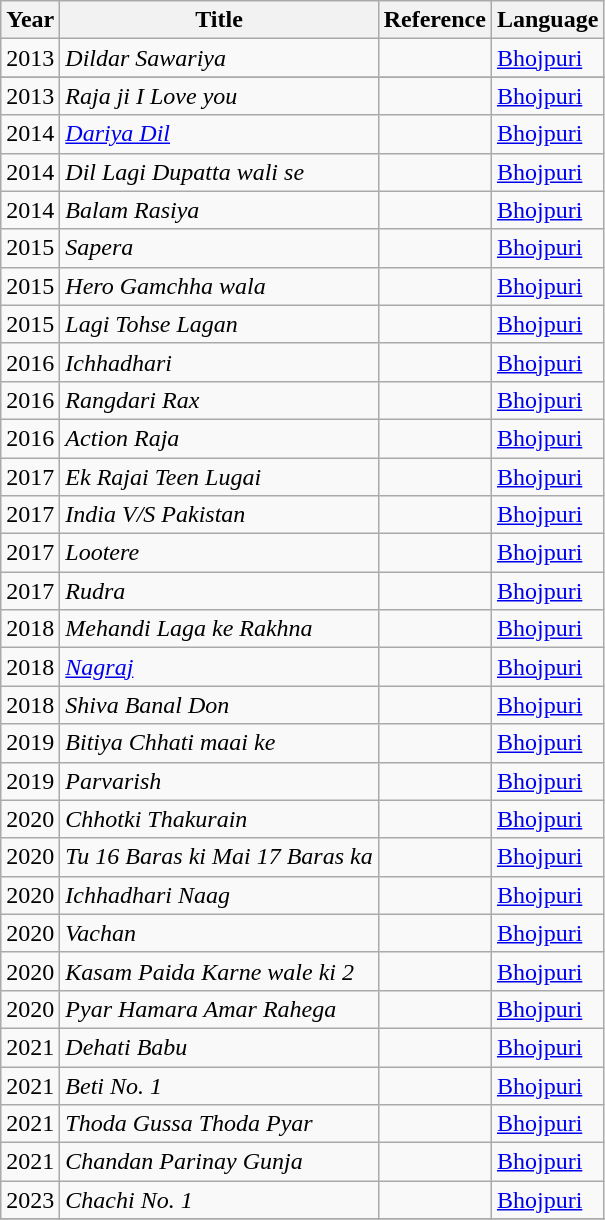<table class="wikitable sortable">
<tr>
<th>Year</th>
<th>Title</th>
<th>Reference</th>
<th>Language</th>
</tr>
<tr>
<td>2013</td>
<td><em>Dildar Sawariya</em></td>
<td></td>
<td><a href='#'>Bhojpuri</a></td>
</tr>
<tr>
</tr>
<tr>
<td>2013</td>
<td><em>Raja ji I Love you</em></td>
<td></td>
<td><a href='#'>Bhojpuri</a></td>
</tr>
<tr>
<td>2014</td>
<td><em><a href='#'>Dariya Dil</a></em></td>
<td></td>
<td><a href='#'>Bhojpuri</a></td>
</tr>
<tr>
<td>2014</td>
<td><em>Dil Lagi Dupatta wali se</em></td>
<td></td>
<td><a href='#'>Bhojpuri</a></td>
</tr>
<tr>
<td>2014</td>
<td><em>Balam Rasiya</em></td>
<td></td>
<td><a href='#'>Bhojpuri</a></td>
</tr>
<tr>
<td>2015</td>
<td><em>Sapera</em></td>
<td></td>
<td><a href='#'>Bhojpuri</a></td>
</tr>
<tr>
<td>2015</td>
<td><em>Hero Gamchha wala</em></td>
<td></td>
<td><a href='#'>Bhojpuri</a></td>
</tr>
<tr>
<td>2015</td>
<td><em>Lagi Tohse Lagan</em></td>
<td></td>
<td><a href='#'>Bhojpuri</a></td>
</tr>
<tr>
<td>2016</td>
<td><em>Ichhadhari</em></td>
<td></td>
<td><a href='#'>Bhojpuri</a></td>
</tr>
<tr>
<td>2016</td>
<td><em>Rangdari Rax</em></td>
<td></td>
<td><a href='#'>Bhojpuri</a></td>
</tr>
<tr>
<td>2016</td>
<td><em>Action Raja</em></td>
<td></td>
<td><a href='#'>Bhojpuri</a></td>
</tr>
<tr>
<td>2017</td>
<td><em>Ek Rajai Teen Lugai</em></td>
<td></td>
<td><a href='#'>Bhojpuri</a></td>
</tr>
<tr>
<td>2017</td>
<td><em>India V/S Pakistan</em></td>
<td></td>
<td><a href='#'>Bhojpuri</a></td>
</tr>
<tr>
<td>2017</td>
<td><em> Lootere</em></td>
<td></td>
<td><a href='#'>Bhojpuri</a></td>
</tr>
<tr>
<td>2017</td>
<td><em> Rudra</em></td>
<td></td>
<td><a href='#'>Bhojpuri</a></td>
</tr>
<tr>
<td>2018</td>
<td><em> Mehandi Laga ke Rakhna</em></td>
<td></td>
<td><a href='#'>Bhojpuri</a></td>
</tr>
<tr>
<td>2018</td>
<td><em> <a href='#'>Nagraj</a></em></td>
<td></td>
<td><a href='#'>Bhojpuri</a></td>
</tr>
<tr>
<td>2018</td>
<td><em> Shiva Banal Don</em></td>
<td></td>
<td><a href='#'>Bhojpuri</a></td>
</tr>
<tr>
<td>2019</td>
<td><em> Bitiya Chhati maai ke</em></td>
<td></td>
<td><a href='#'>Bhojpuri</a></td>
</tr>
<tr>
<td>2019</td>
<td><em> Parvarish</em></td>
<td></td>
<td><a href='#'>Bhojpuri</a></td>
</tr>
<tr>
<td>2020</td>
<td><em>Chhotki Thakurain</em></td>
<td></td>
<td><a href='#'>Bhojpuri</a></td>
</tr>
<tr>
<td>2020</td>
<td><em>Tu 16 Baras ki Mai 17 Baras ka</em></td>
<td></td>
<td><a href='#'>Bhojpuri</a></td>
</tr>
<tr>
<td>2020</td>
<td><em> Ichhadhari Naag</em></td>
<td></td>
<td><a href='#'>Bhojpuri</a></td>
</tr>
<tr>
<td>2020</td>
<td><em>Vachan</em></td>
<td></td>
<td><a href='#'>Bhojpuri</a></td>
</tr>
<tr>
<td>2020</td>
<td><em>Kasam Paida Karne wale ki 2</em></td>
<td></td>
<td><a href='#'>Bhojpuri</a></td>
</tr>
<tr>
<td>2020</td>
<td><em>Pyar Hamara Amar Rahega</em></td>
<td></td>
<td><a href='#'>Bhojpuri</a></td>
</tr>
<tr>
<td>2021</td>
<td><em>Dehati Babu</em></td>
<td></td>
<td><a href='#'>Bhojpuri</a></td>
</tr>
<tr>
<td>2021</td>
<td><em>Beti No. 1</em></td>
<td></td>
<td><a href='#'>Bhojpuri</a></td>
</tr>
<tr>
<td>2021</td>
<td><em>Thoda Gussa Thoda Pyar</em></td>
<td></td>
<td><a href='#'>Bhojpuri</a></td>
</tr>
<tr>
<td>2021</td>
<td><em>Chandan Parinay Gunja</em></td>
<td></td>
<td><a href='#'>Bhojpuri</a></td>
</tr>
<tr>
<td>2023</td>
<td><em>Chachi No. 1</em></td>
<td></td>
<td><a href='#'>Bhojpuri</a></td>
</tr>
<tr>
</tr>
</table>
